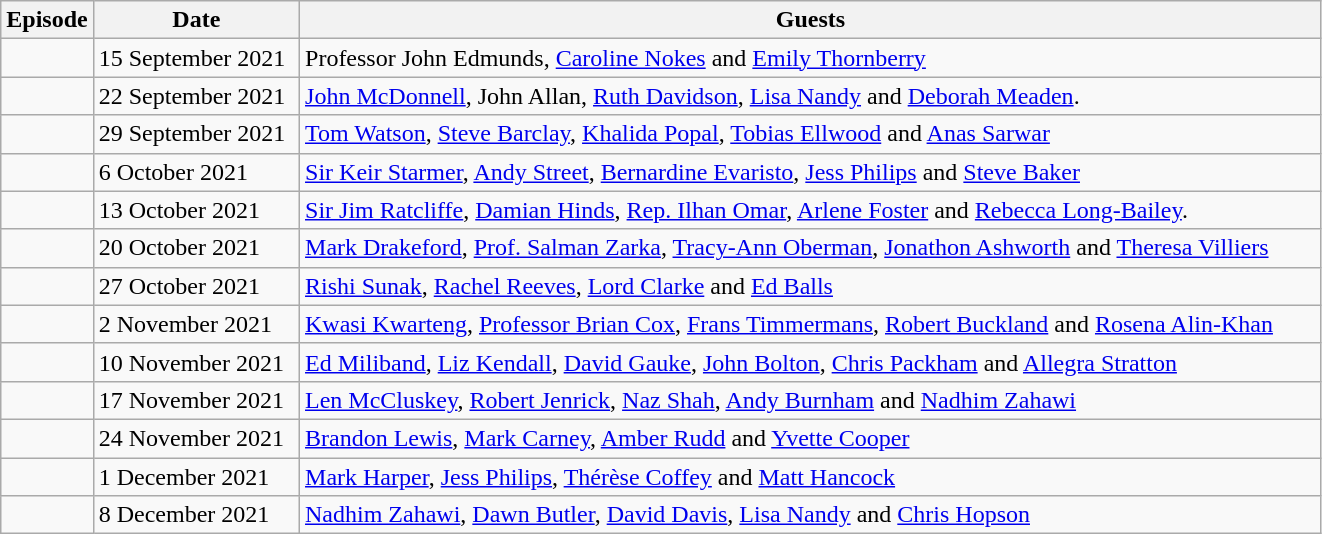<table class="wikitable">
<tr>
<th style="width:7%;">Episode</th>
<th>Date</th>
<th>Guests</th>
</tr>
<tr>
<td></td>
<td>15 September 2021</td>
<td>Professor John Edmunds, <a href='#'>Caroline Nokes</a> and <a href='#'>Emily Thornberry</a></td>
</tr>
<tr>
<td></td>
<td>22 September 2021</td>
<td><a href='#'>John McDonnell</a>, John Allan, <a href='#'>Ruth Davidson</a>, <a href='#'>Lisa Nandy</a> and <a href='#'>Deborah Meaden</a>.</td>
</tr>
<tr>
<td></td>
<td>29 September 2021</td>
<td><a href='#'>Tom Watson</a>, <a href='#'>Steve Barclay</a>, <a href='#'>Khalida Popal</a>, <a href='#'>Tobias Ellwood</a> and <a href='#'>Anas Sarwar</a></td>
</tr>
<tr>
<td></td>
<td>6 October 2021</td>
<td><a href='#'>Sir Keir Starmer</a>, <a href='#'>Andy Street</a>, <a href='#'>Bernardine Evaristo</a>, <a href='#'>Jess Philips</a> and <a href='#'>Steve Baker</a></td>
</tr>
<tr>
<td></td>
<td>13 October 2021</td>
<td><a href='#'>Sir Jim Ratcliffe</a>, <a href='#'>Damian Hinds</a>, <a href='#'>Rep. Ilhan Omar</a>, <a href='#'>Arlene Foster</a> and <a href='#'>Rebecca Long-Bailey</a>.</td>
</tr>
<tr>
<td></td>
<td>20 October 2021</td>
<td><a href='#'>Mark Drakeford</a>, <a href='#'>Prof. Salman Zarka</a>, <a href='#'>Tracy-Ann Oberman</a>, <a href='#'>Jonathon Ashworth</a> and <a href='#'>Theresa Villiers</a></td>
</tr>
<tr>
<td></td>
<td>27 October 2021</td>
<td><a href='#'>Rishi Sunak</a>, <a href='#'>Rachel Reeves</a>, <a href='#'>Lord Clarke</a> and <a href='#'>Ed Balls</a></td>
</tr>
<tr>
<td></td>
<td>2 November 2021</td>
<td><a href='#'>Kwasi Kwarteng</a>, <a href='#'>Professor Brian Cox</a>, <a href='#'>Frans Timmermans</a>, <a href='#'>Robert Buckland</a> and <a href='#'>Rosena Alin-Khan</a></td>
</tr>
<tr>
<td></td>
<td>10 November 2021</td>
<td><a href='#'>Ed Miliband</a>, <a href='#'>Liz Kendall</a>, <a href='#'>David Gauke</a>, <a href='#'>John Bolton</a>, <a href='#'>Chris Packham</a> and <a href='#'>Allegra Stratton</a></td>
</tr>
<tr>
<td></td>
<td>17 November 2021</td>
<td><a href='#'>Len McCluskey</a>, <a href='#'>Robert Jenrick</a>, <a href='#'>Naz Shah</a>, <a href='#'>Andy Burnham</a> and <a href='#'>Nadhim Zahawi</a></td>
</tr>
<tr>
<td></td>
<td>24 November 2021</td>
<td><a href='#'>Brandon Lewis</a>, <a href='#'>Mark Carney</a>, <a href='#'>Amber Rudd</a> and <a href='#'>Yvette Cooper</a></td>
</tr>
<tr>
<td></td>
<td>1 December 2021</td>
<td><a href='#'>Mark Harper</a>, <a href='#'>Jess Philips</a>, <a href='#'>Thérèse Coffey</a> and <a href='#'>Matt Hancock</a></td>
</tr>
<tr>
<td></td>
<td>8 December 2021</td>
<td><a href='#'>Nadhim Zahawi</a>, <a href='#'>Dawn Butler</a>, <a href='#'>David Davis</a>, <a href='#'>Lisa Nandy</a> and <a href='#'>Chris Hopson</a></td>
</tr>
</table>
